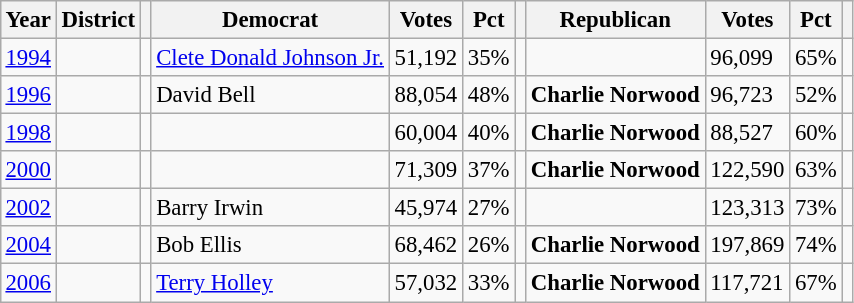<table class="wikitable" style="margin:0.5em ; font-size:95%">
<tr>
<th>Year</th>
<th>District</th>
<th></th>
<th>Democrat</th>
<th>Votes</th>
<th>Pct</th>
<th></th>
<th>Republican</th>
<th>Votes</th>
<th>Pct</th>
<th></th>
</tr>
<tr>
<td><a href='#'>1994</a></td>
<td></td>
<td></td>
<td><a href='#'>Clete Donald Johnson Jr.</a></td>
<td>51,192</td>
<td>35%</td>
<td></td>
<td></td>
<td>96,099</td>
<td>65%</td>
<td></td>
</tr>
<tr>
<td><a href='#'>1996</a></td>
<td></td>
<td></td>
<td>David Bell</td>
<td>88,054</td>
<td>48%</td>
<td></td>
<td><strong>Charlie Norwood</strong></td>
<td>96,723</td>
<td>52%</td>
<td></td>
</tr>
<tr>
<td><a href='#'>1998</a></td>
<td></td>
<td></td>
<td></td>
<td>60,004</td>
<td>40%</td>
<td></td>
<td><strong>Charlie Norwood</strong></td>
<td>88,527</td>
<td>60%</td>
<td></td>
</tr>
<tr>
<td><a href='#'>2000</a></td>
<td></td>
<td></td>
<td></td>
<td>71,309</td>
<td>37%</td>
<td></td>
<td><strong>Charlie Norwood</strong></td>
<td>122,590</td>
<td>63%</td>
<td></td>
</tr>
<tr>
<td><a href='#'>2002</a></td>
<td></td>
<td></td>
<td>Barry Irwin</td>
<td>45,974</td>
<td>27%</td>
<td></td>
<td></td>
<td>123,313</td>
<td>73%</td>
<td></td>
</tr>
<tr>
<td><a href='#'>2004</a></td>
<td></td>
<td></td>
<td>Bob Ellis</td>
<td>68,462</td>
<td>26%</td>
<td></td>
<td><strong>Charlie Norwood</strong></td>
<td>197,869</td>
<td>74%</td>
<td></td>
</tr>
<tr>
<td><a href='#'>2006</a></td>
<td></td>
<td></td>
<td><a href='#'>Terry Holley</a></td>
<td>57,032</td>
<td>33%</td>
<td></td>
<td><strong>Charlie Norwood</strong></td>
<td>117,721</td>
<td>67%</td>
<td></td>
</tr>
</table>
